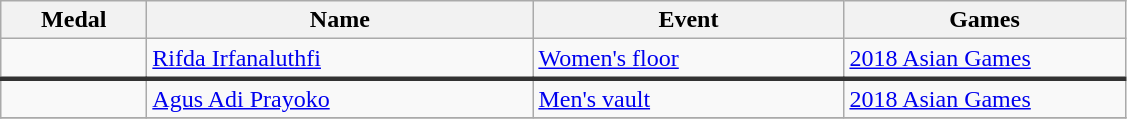<table class="wikitable sortable" style="font-size:100%">
<tr>
<th width="90">Medal</th>
<th width="250">Name</th>
<th width="200">Event</th>
<th width="180">Games</th>
</tr>
<tr>
<td></td>
<td><a href='#'>Rifda Irfanaluthfi</a></td>
<td><a href='#'>Women's floor</a></td>
<td><a href='#'>2018 Asian Games</a></td>
</tr>
<tr style="border-top: 3px solid #333333;">
<td></td>
<td><a href='#'>Agus Adi Prayoko</a></td>
<td><a href='#'>Men's vault</a></td>
<td><a href='#'>2018 Asian Games</a></td>
</tr>
<tr>
</tr>
</table>
